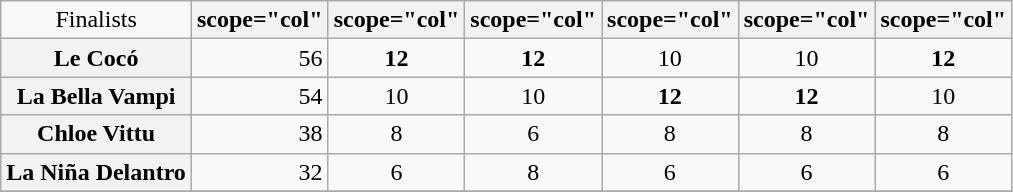<table class="wikitable plainrowheaders" style="text-align: center;">
<tr>
<td>Finalists</td>
<th>scope="col" </th>
<th>scope="col" </th>
<th>scope="col" </th>
<th>scope="col" </th>
<th>scope="col" </th>
<th>scope="col" </th>
</tr>
<tr>
<th scope="row">Le Cocó</th>
<td style="text-align: right;">56</td>
<td><strong>12</strong></td>
<td><strong>12</strong></td>
<td>10</td>
<td>10</td>
<td><strong>12</strong></td>
</tr>
<tr>
<th scope="row">La Bella Vampi</th>
<td style="text-align: right;">54</td>
<td>10</td>
<td>10</td>
<td><strong>12</strong></td>
<td><strong>12</strong></td>
<td>10</td>
</tr>
<tr>
<th scope="row">Chloe Vittu</th>
<td style="text-align: right;">38</td>
<td>8</td>
<td>6</td>
<td>8</td>
<td>8</td>
<td>8</td>
</tr>
<tr>
<th scope="row">La Niña Delantro</th>
<td style="text-align: right;">32</td>
<td>6</td>
<td>8</td>
<td>6</td>
<td>6</td>
<td>6</td>
</tr>
<tr>
</tr>
</table>
